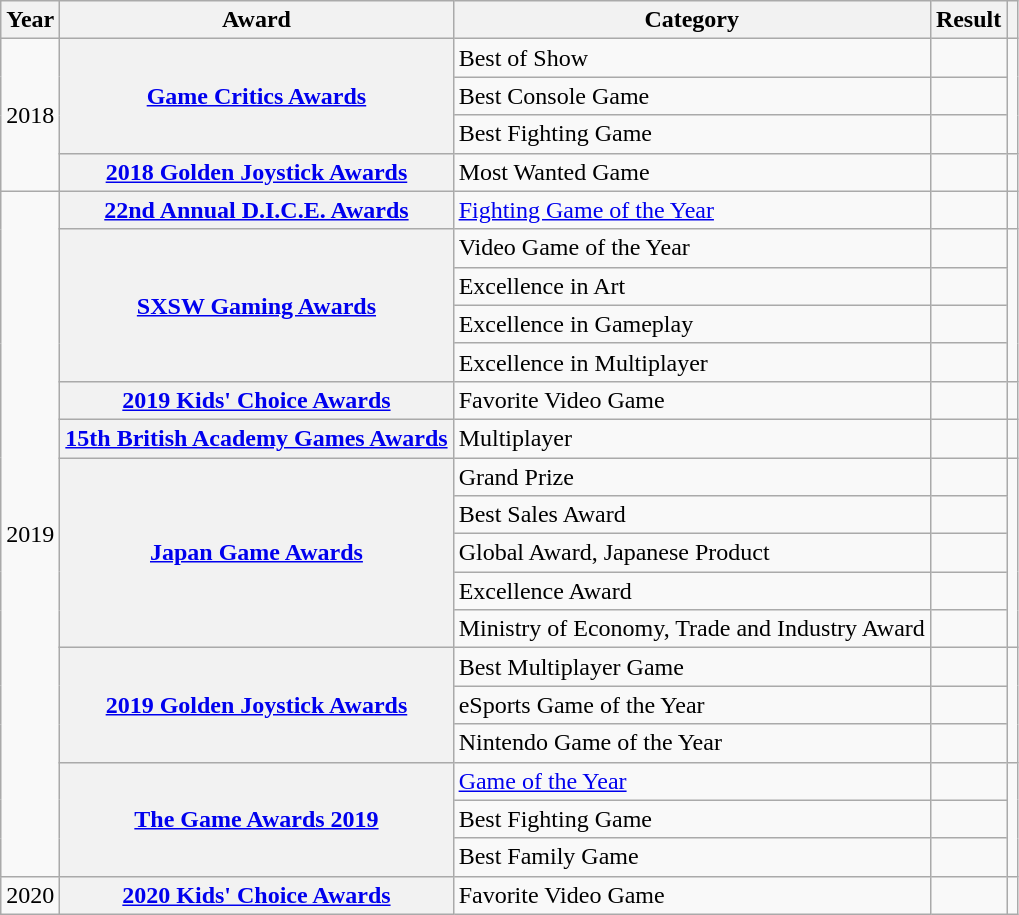<table class="wikitable sortable plainrowheaders">
<tr>
<th>Year</th>
<th>Award</th>
<th>Category</th>
<th>Result</th>
<th></th>
</tr>
<tr>
<td rowspan="4" style="text-align:center;">2018</td>
<th scope="row" rowspan="3"><a href='#'>Game Critics Awards</a></th>
<td>Best of Show</td>
<td></td>
<td rowspan="3" style="text-align:center;"></td>
</tr>
<tr>
<td>Best Console Game</td>
<td></td>
</tr>
<tr>
<td>Best Fighting Game</td>
<td></td>
</tr>
<tr>
<th scope="row"><a href='#'>2018 Golden Joystick Awards</a></th>
<td>Most Wanted Game</td>
<td></td>
<td style="text-align:center;"></td>
</tr>
<tr>
<td rowspan="18">2019</td>
<th scope="row"><a href='#'>22nd Annual D.I.C.E. Awards</a></th>
<td><a href='#'>Fighting Game of the Year</a></td>
<td></td>
<td style="text-align:center;"></td>
</tr>
<tr>
<th scope="row" rowspan="4"><a href='#'>SXSW Gaming Awards</a></th>
<td>Video Game of the Year</td>
<td></td>
<td rowspan="4" style="text-align:center;"></td>
</tr>
<tr>
<td>Excellence in Art</td>
<td></td>
</tr>
<tr>
<td>Excellence in Gameplay</td>
<td></td>
</tr>
<tr>
<td>Excellence in Multiplayer</td>
<td></td>
</tr>
<tr>
<th scope="row"><a href='#'>2019 Kids' Choice Awards</a></th>
<td>Favorite Video Game</td>
<td></td>
<td style="text-align:center;"></td>
</tr>
<tr>
<th scope="row"><a href='#'>15th British Academy Games Awards</a></th>
<td>Multiplayer</td>
<td></td>
<td style="text-align:center;"></td>
</tr>
<tr>
<th scope="row" rowspan="5"><a href='#'>Japan Game Awards</a></th>
<td>Grand Prize</td>
<td></td>
<td rowspan="5" style="text-align:center;"></td>
</tr>
<tr>
<td>Best Sales Award</td>
<td></td>
</tr>
<tr>
<td>Global Award, Japanese Product</td>
<td></td>
</tr>
<tr>
<td>Excellence Award</td>
<td></td>
</tr>
<tr>
<td>Ministry of Economy, Trade and Industry Award</td>
<td></td>
</tr>
<tr>
<th scope="row" rowspan="3"><a href='#'>2019 Golden Joystick Awards</a></th>
<td>Best Multiplayer Game</td>
<td></td>
<td rowspan="3" style="text-align:center;"></td>
</tr>
<tr>
<td>eSports Game of the Year</td>
<td></td>
</tr>
<tr>
<td>Nintendo Game of the Year</td>
<td></td>
</tr>
<tr>
<th scope="row" rowspan="3"><a href='#'>The Game Awards 2019</a></th>
<td><a href='#'>Game of the Year</a></td>
<td></td>
<td rowspan="3" style="text-align:center;"></td>
</tr>
<tr>
<td>Best Fighting Game</td>
<td></td>
</tr>
<tr>
<td>Best Family Game</td>
<td></td>
</tr>
<tr>
<td rowspan="1" style="text-align:center;">2020</td>
<th scope="row"><a href='#'>2020 Kids' Choice Awards</a></th>
<td>Favorite Video Game</td>
<td></td>
<td style="text-align:center;"></td>
</tr>
</table>
